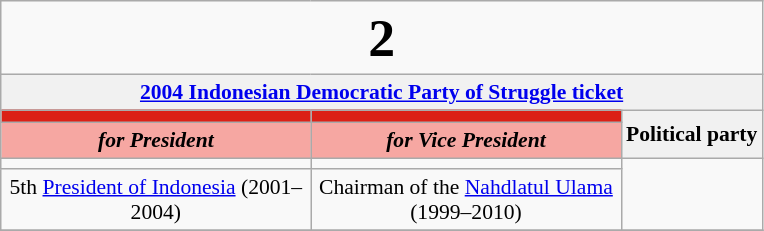<table class="wikitable" style="font-size:90%; text-align:center">
<tr>
<td colspan=3 style="text-align:center;"><big><big><big><big><big><strong>2</strong></big></big></big></big></big></td>
</tr>
<tr>
<td colspan=3 style="background:#f1f1f1;"><strong><a href='#'>2004 Indonesian Democratic Party of Struggle ticket</a></strong></td>
</tr>
<tr>
<th style="font-size:135%; background:#DB2016;"><a href='#'></a></th>
<th style="font-size:135%; background:#DB2016;"><a href='#'></a></th>
<td rowspan=2 style="background:#f1f1f1;"><strong>Political party</strong></td>
</tr>
<tr style="color:#000; font-size:100%;">
<td style="width:3em; width:200px; background:#F6A7A2;"><strong><em>for President</em></strong></td>
<td style="width:3em; width:200px; background:#F6A7A2;"><strong><em>for Vice President</em></strong></td>
</tr>
<tr>
<td></td>
<td></td>
<td rowspan=2></td>
</tr>
<tr>
<td>5th <a href='#'>President of Indonesia</a> (2001–2004)</td>
<td>Chairman of the <a href='#'>Nahdlatul Ulama</a> (1999–2010)</td>
</tr>
<tr>
</tr>
</table>
